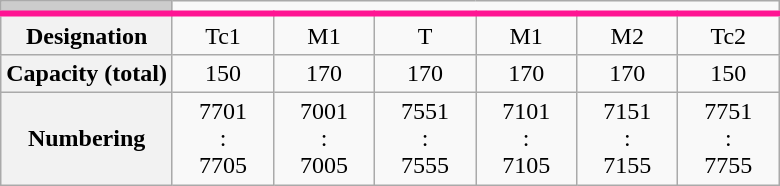<table class="wikitable" style="text-align:center">
<tr style="border-bottom: 4px solid deeppink">
<td style="background:#ccc"></td>
<td colspan="6"> </td>
</tr>
<tr>
<th>Designation</th>
<td width="60">Tc1</td>
<td width="60">M1</td>
<td width="60">T</td>
<td width="60">M1</td>
<td width="60">M2</td>
<td width="60">Tc2</td>
</tr>
<tr>
<th>Capacity (total)</th>
<td>150</td>
<td>170</td>
<td>170</td>
<td>170</td>
<td>170</td>
<td>150</td>
</tr>
<tr>
<th>Numbering</th>
<td>7701<br>:<br>7705</td>
<td>7001<br>:<br>7005</td>
<td>7551<br>:<br>7555</td>
<td>7101<br>:<br>7105</td>
<td>7151<br>:<br>7155</td>
<td>7751<br>:<br>7755</td>
</tr>
</table>
